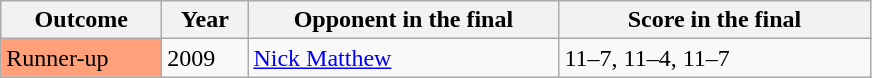<table class="sortable wikitable">
<tr>
<th width="100">Outcome</th>
<th width="50">Year</th>
<th width="200">Opponent in the final</th>
<th width="200">Score in the final</th>
</tr>
<tr>
<td bgcolor="ffa07a">Runner-up</td>
<td>2009</td>
<td>   <a href='#'>Nick Matthew</a></td>
<td>11–7, 11–4, 11–7</td>
</tr>
</table>
